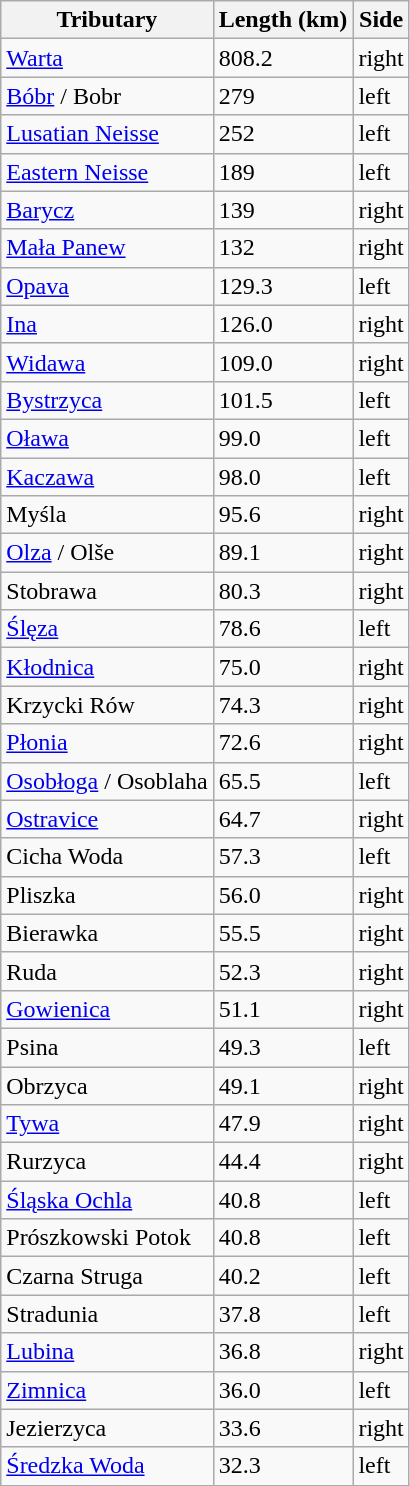<table class="wikitable">
<tr>
<th>Tributary</th>
<th>Length (km)</th>
<th>Side</th>
</tr>
<tr>
<td><a href='#'>Warta</a></td>
<td>808.2</td>
<td>right</td>
</tr>
<tr>
<td><a href='#'>Bóbr</a> / Bobr</td>
<td>279</td>
<td>left</td>
</tr>
<tr>
<td><a href='#'>Lusatian Neisse</a></td>
<td>252</td>
<td>left</td>
</tr>
<tr>
<td><a href='#'>Eastern Neisse</a></td>
<td>189</td>
<td>left</td>
</tr>
<tr>
<td><a href='#'>Barycz</a></td>
<td>139</td>
<td>right</td>
</tr>
<tr>
<td><a href='#'>Mała Panew</a></td>
<td>132</td>
<td>right</td>
</tr>
<tr>
<td><a href='#'>Opava</a></td>
<td>129.3</td>
<td>left</td>
</tr>
<tr>
<td><a href='#'>Ina</a></td>
<td>126.0</td>
<td>right</td>
</tr>
<tr>
<td><a href='#'>Widawa</a></td>
<td>109.0</td>
<td>right</td>
</tr>
<tr>
<td><a href='#'>Bystrzyca</a></td>
<td>101.5</td>
<td>left<br></td>
</tr>
<tr>
<td><a href='#'>Oława</a></td>
<td>99.0</td>
<td>left</td>
</tr>
<tr>
<td><a href='#'>Kaczawa</a></td>
<td>98.0</td>
<td>left</td>
</tr>
<tr>
<td>Myśla</td>
<td>95.6</td>
<td>right</td>
</tr>
<tr>
<td><a href='#'>Olza</a> / Olše</td>
<td>89.1</td>
<td>right</td>
</tr>
<tr>
<td>Stobrawa</td>
<td>80.3</td>
<td>right</td>
</tr>
<tr>
<td><a href='#'>Ślęza</a></td>
<td>78.6</td>
<td>left</td>
</tr>
<tr>
<td><a href='#'>Kłodnica</a></td>
<td>75.0</td>
<td>right</td>
</tr>
<tr>
<td>Krzycki Rów</td>
<td>74.3</td>
<td>right</td>
</tr>
<tr>
<td><a href='#'>Płonia</a></td>
<td>72.6</td>
<td>right</td>
</tr>
<tr>
<td><a href='#'>Osobłoga</a> / Osoblaha</td>
<td>65.5</td>
<td>left</td>
</tr>
<tr>
<td><a href='#'>Ostravice</a></td>
<td>64.7</td>
<td>right</td>
</tr>
<tr>
<td>Cicha Woda</td>
<td>57.3</td>
<td>left</td>
</tr>
<tr>
<td>Pliszka</td>
<td>56.0</td>
<td>right</td>
</tr>
<tr>
<td>Bierawka</td>
<td>55.5</td>
<td>right</td>
</tr>
<tr>
<td>Ruda</td>
<td>52.3</td>
<td>right</td>
</tr>
<tr>
<td><a href='#'>Gowienica</a></td>
<td>51.1</td>
<td>right</td>
</tr>
<tr>
<td>Psina</td>
<td>49.3</td>
<td>left</td>
</tr>
<tr>
<td>Obrzyca</td>
<td>49.1</td>
<td>right</td>
</tr>
<tr>
<td><a href='#'>Tywa</a></td>
<td>47.9</td>
<td>right</td>
</tr>
<tr>
<td>Rurzyca</td>
<td>44.4</td>
<td>right</td>
</tr>
<tr>
<td><a href='#'>Śląska Ochla</a></td>
<td>40.8</td>
<td>left</td>
</tr>
<tr>
<td>Prószkowski Potok</td>
<td>40.8</td>
<td>left</td>
</tr>
<tr>
<td>Czarna Struga</td>
<td>40.2</td>
<td>left</td>
</tr>
<tr>
<td>Stradunia</td>
<td>37.8</td>
<td>left</td>
</tr>
<tr>
<td><a href='#'>Lubina</a></td>
<td>36.8</td>
<td>right</td>
</tr>
<tr>
<td><a href='#'>Zimnica</a></td>
<td>36.0</td>
<td>left</td>
</tr>
<tr>
<td>Jezierzyca</td>
<td>33.6</td>
<td>right</td>
</tr>
<tr>
<td><a href='#'>Średzka Woda</a></td>
<td>32.3</td>
<td>left<br></td>
</tr>
</table>
